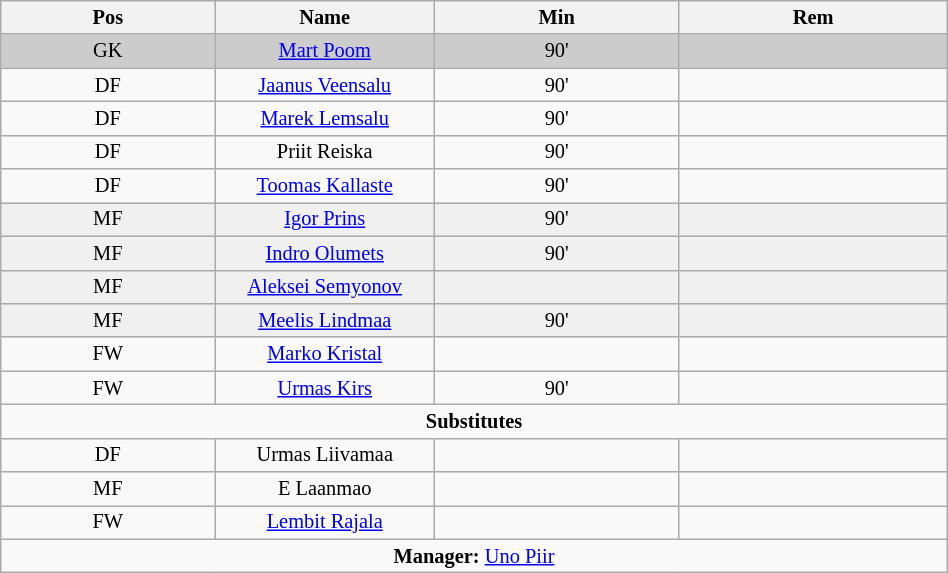<table class="wikitable collapsible collapsed" align="center" style="font-size:85%; text-align:center;" width="50%">
<tr>
<th>Pos</th>
<th width=140>Name</th>
<th>Min</th>
<th>Rem</th>
</tr>
<tr bgcolor="cccccc">
<td>GK</td>
<td><a href='#'>Mart Poom</a></td>
<td>90'</td>
<td></td>
</tr>
<tr>
<td>DF</td>
<td><a href='#'>Jaanus Veensalu</a></td>
<td>90'</td>
<td></td>
</tr>
<tr>
<td>DF</td>
<td><a href='#'>Marek Lemsalu</a></td>
<td>90'</td>
<td></td>
</tr>
<tr>
<td>DF</td>
<td>Priit Reiska</td>
<td>90'</td>
<td></td>
</tr>
<tr>
<td>DF</td>
<td><a href='#'>Toomas Kallaste</a></td>
<td>90'</td>
<td></td>
</tr>
<tr bgcolor="#F0F0F0">
<td>MF</td>
<td><a href='#'>Igor Prins</a></td>
<td>90'</td>
<td></td>
</tr>
<tr bgcolor="#F0F0F0">
<td>MF</td>
<td><a href='#'>Indro Olumets</a></td>
<td>90'</td>
<td></td>
</tr>
<tr bgcolor="#F0F0F0">
<td>MF</td>
<td><a href='#'>Aleksei Semyonov</a></td>
<td></td>
<td></td>
</tr>
<tr bgcolor="#F0F0F0">
<td>MF</td>
<td><a href='#'>Meelis Lindmaa</a></td>
<td>90'</td>
<td></td>
</tr>
<tr>
<td>FW</td>
<td><a href='#'>Marko Kristal</a></td>
<td></td>
<td></td>
</tr>
<tr>
<td>FW</td>
<td><a href='#'>Urmas Kirs</a></td>
<td>90'</td>
<td></td>
</tr>
<tr>
<td colspan=4 align=center><strong>Substitutes</strong></td>
</tr>
<tr>
<td>DF</td>
<td>Urmas Liivamaa</td>
<td></td>
<td></td>
</tr>
<tr>
<td>MF</td>
<td>E Laanmao</td>
<td></td>
<td></td>
</tr>
<tr>
<td>FW</td>
<td><a href='#'>Lembit Rajala</a></td>
<td></td>
<td></td>
</tr>
<tr>
<td colspan=4 align=center><strong>Manager:</strong>  <a href='#'>Uno Piir</a></td>
</tr>
</table>
